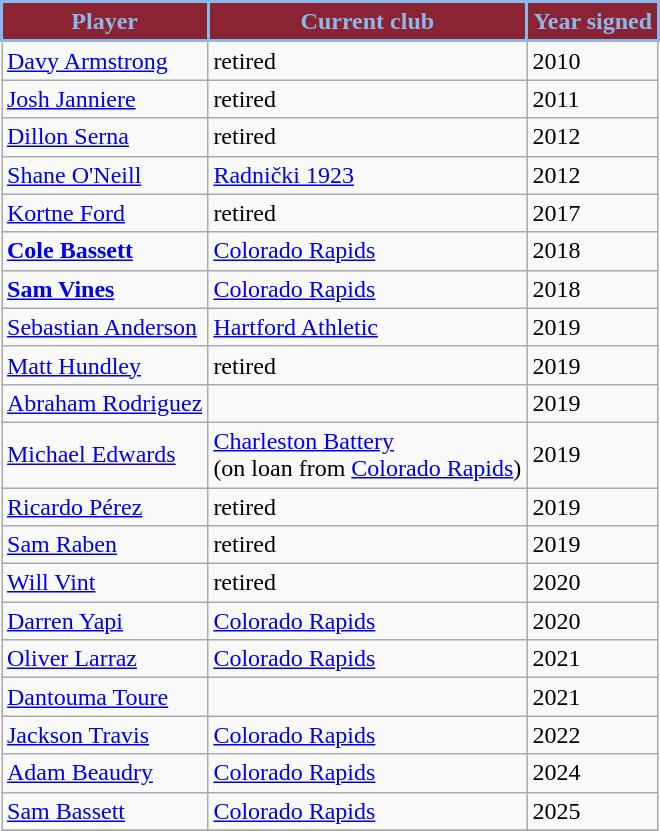<table class="wikitable" style="text-align:center">
<tr>
<th style="background:#8A2432; color:#8BB8EA; border:2px solid #8BB8EA;">Player</th>
<th style="background:#8A2432; color:#8BB8EA; border:2px solid #8BB8EA;">Current club</th>
<th style="background:#8A2432; color:#8BB8EA; border:2px solid #8BB8EA;">Year signed</th>
</tr>
<tr>
<td align=left> <a href='#'>Davy Armstrong</a></td>
<td align=left>retired</td>
<td align=left>2010</td>
</tr>
<tr>
<td align=left> <a href='#'>Josh Janniere</a></td>
<td align=left>retired</td>
<td align=left>2011</td>
</tr>
<tr>
<td align=left> <a href='#'>Dillon Serna</a></td>
<td align=left>retired</td>
<td align=left>2012</td>
</tr>
<tr>
<td align=left> <a href='#'>Shane O'Neill</a></td>
<td align=left> <a href='#'>Radnički 1923</a></td>
<td align=left>2012</td>
</tr>
<tr>
<td align=left> <a href='#'>Kortne Ford</a></td>
<td align=left>retired</td>
<td align=left>2017</td>
</tr>
<tr>
<td align=left> <strong><a href='#'>Cole Bassett</a></strong></td>
<td align=left> <a href='#'>Colorado Rapids</a></td>
<td align=left>2018</td>
</tr>
<tr>
<td align=left> <strong><a href='#'>Sam Vines</a></strong></td>
<td align=left> <a href='#'>Colorado Rapids</a></td>
<td align=left>2018</td>
</tr>
<tr>
<td align=left> <a href='#'>Sebastian Anderson</a></td>
<td align=left> <a href='#'>Hartford Athletic</a></td>
<td align=left>2019</td>
</tr>
<tr>
<td align=left> <a href='#'>Matt Hundley</a></td>
<td align=left>retired</td>
<td align=left>2019</td>
</tr>
<tr>
<td align=left> <a href='#'>Abraham Rodriguez</a></td>
<td align=left></td>
<td align=left>2019</td>
</tr>
<tr>
<td align=left> <a href='#'>Michael Edwards</a></td>
<td align=left> <a href='#'>Charleston Battery</a><br>(on loan from  <a href='#'>Colorado Rapids</a>)</td>
<td align=left>2019</td>
</tr>
<tr>
<td align=left> <a href='#'>Ricardo Pérez</a></td>
<td align=left>retired</td>
<td align=left>2019</td>
</tr>
<tr>
<td align=left> <a href='#'>Sam Raben</a></td>
<td align=left>retired</td>
<td align=left>2019</td>
</tr>
<tr>
<td align=left> <a href='#'>Will Vint</a></td>
<td align=left>retired</td>
<td align=left>2020</td>
</tr>
<tr>
<td align=left> <a href='#'>Darren Yapi</a></td>
<td align=left> <a href='#'>Colorado Rapids</a></td>
<td align=left>2020</td>
</tr>
<tr>
<td align=left> <a href='#'>Oliver Larraz</a></td>
<td align=left> <a href='#'>Colorado Rapids</a></td>
<td align=left>2021</td>
</tr>
<tr>
<td align=left> <a href='#'>Dantouma Toure</a></td>
<td align=left></td>
<td align=left>2021</td>
</tr>
<tr>
<td align=left> <a href='#'>Jackson Travis</a></td>
<td align=left> <a href='#'>Colorado Rapids</a></td>
<td align=left>2022</td>
</tr>
<tr>
<td align=left> <a href='#'>Adam Beaudry</a></td>
<td align=left> <a href='#'>Colorado Rapids</a></td>
<td align=left>2024</td>
</tr>
<tr>
<td align=left> <a href='#'>Sam Bassett</a></td>
<td align=left> <a href='#'>Colorado Rapids</a></td>
<td align=left>2025</td>
</tr>
<tr>
</tr>
</table>
